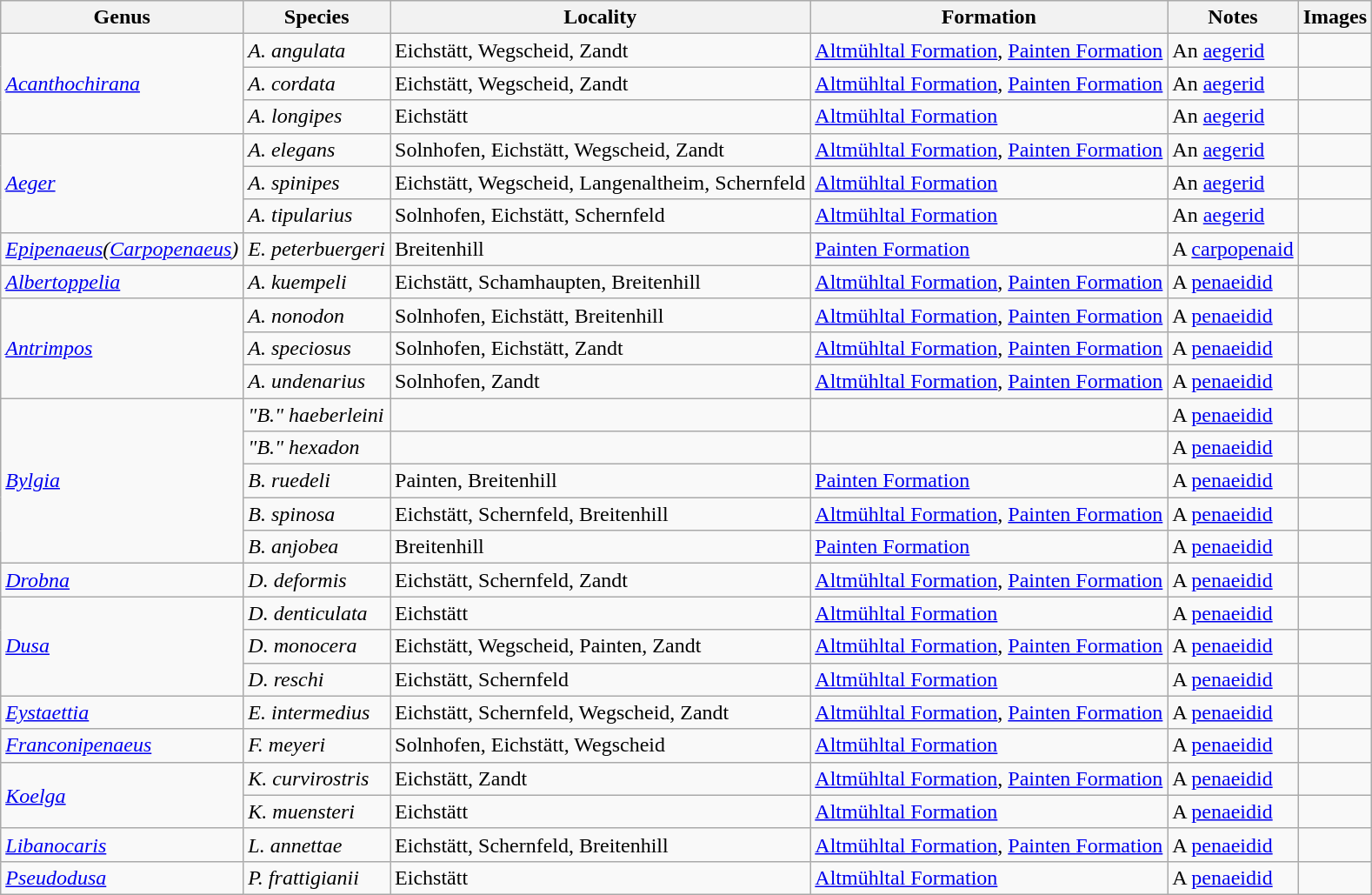<table class="wikitable">
<tr>
<th>Genus</th>
<th>Species</th>
<th>Locality</th>
<th>Formation</th>
<th>Notes</th>
<th>Images</th>
</tr>
<tr>
<td rowspan="3"><em><a href='#'>Acanthochirana</a></em></td>
<td><em>A. angulata</em></td>
<td>Eichstätt, Wegscheid, Zandt</td>
<td><a href='#'>Altmühltal Formation</a>, <a href='#'>Painten Formation</a></td>
<td>An <a href='#'>aegerid</a></td>
<td></td>
</tr>
<tr>
<td><em>A. cordata</em></td>
<td>Eichstätt, Wegscheid, Zandt</td>
<td><a href='#'>Altmühltal Formation</a>, <a href='#'>Painten Formation</a></td>
<td>An <a href='#'>aegerid</a></td>
<td></td>
</tr>
<tr>
<td><em>A. longipes</em></td>
<td>Eichstätt</td>
<td><a href='#'>Altmühltal Formation</a></td>
<td>An <a href='#'>aegerid</a></td>
<td></td>
</tr>
<tr>
<td rowspan="3"><em><a href='#'>Aeger</a></em></td>
<td><em>A. elegans</em></td>
<td>Solnhofen, Eichstätt, Wegscheid, Zandt</td>
<td><a href='#'>Altmühltal Formation</a>, <a href='#'>Painten Formation</a></td>
<td>An <a href='#'>aegerid</a></td>
<td></td>
</tr>
<tr>
<td><em>A. spinipes</em></td>
<td>Eichstätt, Wegscheid, Langenaltheim, Schernfeld</td>
<td><a href='#'>Altmühltal Formation</a></td>
<td>An <a href='#'>aegerid</a></td>
<td></td>
</tr>
<tr>
<td><em>A. tipularius</em></td>
<td>Solnhofen, Eichstätt, Schernfeld</td>
<td><a href='#'>Altmühltal Formation</a></td>
<td>An <a href='#'>aegerid</a></td>
<td></td>
</tr>
<tr>
<td><em><a href='#'>Epipenaeus</a>(<a href='#'>Carpopenaeus</a>)</em></td>
<td><em>E. peterbuergeri</em></td>
<td>Breitenhill</td>
<td><a href='#'>Painten Formation</a></td>
<td>A <a href='#'>carpopenaid</a></td>
<td></td>
</tr>
<tr>
<td><em><a href='#'>Albertoppelia</a></em></td>
<td><em>A. kuempeli</em></td>
<td>Eichstätt, Schamhaupten, Breitenhill</td>
<td><a href='#'>Altmühltal Formation</a>, <a href='#'>Painten Formation</a></td>
<td>A <a href='#'>penaeidid</a></td>
<td></td>
</tr>
<tr>
<td rowspan="3"><em><a href='#'>Antrimpos</a></em></td>
<td><em>A. nonodon</em></td>
<td>Solnhofen, Eichstätt, Breitenhill</td>
<td><a href='#'>Altmühltal Formation</a>, <a href='#'>Painten Formation</a></td>
<td>A <a href='#'>penaeidid</a></td>
<td></td>
</tr>
<tr>
<td><em>A. speciosus</em></td>
<td>Solnhofen, Eichstätt, Zandt</td>
<td><a href='#'>Altmühltal Formation</a>, <a href='#'>Painten Formation</a></td>
<td>A <a href='#'>penaeidid</a></td>
<td></td>
</tr>
<tr>
<td><em>A. undenarius</em></td>
<td>Solnhofen, Zandt</td>
<td><a href='#'>Altmühltal Formation</a>, <a href='#'>Painten Formation</a></td>
<td>A <a href='#'>penaeidid</a></td>
<td></td>
</tr>
<tr>
<td rowspan="5"><em><a href='#'>Bylgia</a></em></td>
<td><em>"B." haeberleini</em></td>
<td></td>
<td></td>
<td>A <a href='#'>penaeidid</a></td>
<td></td>
</tr>
<tr>
<td><em>"B." hexadon</em></td>
<td></td>
<td></td>
<td>A <a href='#'>penaeidid</a></td>
<td></td>
</tr>
<tr>
<td><em>B. ruedeli</em></td>
<td>Painten, Breitenhill</td>
<td><a href='#'>Painten Formation</a></td>
<td>A <a href='#'>penaeidid</a></td>
<td></td>
</tr>
<tr>
<td><em>B. spinosa</em></td>
<td>Eichstätt, Schernfeld, Breitenhill</td>
<td><a href='#'>Altmühltal Formation</a>, <a href='#'>Painten Formation</a></td>
<td>A <a href='#'>penaeidid</a></td>
<td></td>
</tr>
<tr>
<td><em>B. anjobea</em></td>
<td>Breitenhill</td>
<td><a href='#'>Painten Formation</a></td>
<td>A <a href='#'>penaeidid</a></td>
<td></td>
</tr>
<tr>
<td><em><a href='#'>Drobna</a></em></td>
<td><em>D. deformis</em></td>
<td>Eichstätt, Schernfeld, Zandt</td>
<td><a href='#'>Altmühltal Formation</a>, <a href='#'>Painten Formation</a></td>
<td>A <a href='#'>penaeidid</a></td>
<td></td>
</tr>
<tr>
<td rowspan="3"><em><a href='#'>Dusa</a></em></td>
<td><em>D. denticulata</em></td>
<td>Eichstätt</td>
<td><a href='#'>Altmühltal Formation</a></td>
<td>A <a href='#'>penaeidid</a></td>
<td></td>
</tr>
<tr>
<td><em>D. monocera</em></td>
<td>Eichstätt, Wegscheid, Painten, Zandt</td>
<td><a href='#'>Altmühltal Formation</a>, <a href='#'>Painten Formation</a></td>
<td>A <a href='#'>penaeidid</a></td>
<td></td>
</tr>
<tr>
<td><em>D. reschi</em></td>
<td>Eichstätt, Schernfeld</td>
<td><a href='#'>Altmühltal Formation</a></td>
<td>A <a href='#'>penaeidid</a></td>
<td></td>
</tr>
<tr>
<td><em><a href='#'>Eystaettia</a></em></td>
<td><em>E. intermedius</em></td>
<td>Eichstätt, Schernfeld, Wegscheid, Zandt</td>
<td><a href='#'>Altmühltal Formation</a>, <a href='#'>Painten Formation</a></td>
<td>A <a href='#'>penaeidid</a></td>
<td></td>
</tr>
<tr>
<td><em><a href='#'>Franconipenaeus</a></em></td>
<td><em>F. meyeri</em></td>
<td>Solnhofen, Eichstätt, Wegscheid</td>
<td><a href='#'>Altmühltal Formation</a></td>
<td>A <a href='#'>penaeidid</a></td>
<td></td>
</tr>
<tr>
<td rowspan="2"><em><a href='#'>Koelga</a></em></td>
<td><em>K. curvirostris</em></td>
<td>Eichstätt, Zandt</td>
<td><a href='#'>Altmühltal Formation</a>, <a href='#'>Painten Formation</a></td>
<td>A <a href='#'>penaeidid</a></td>
<td></td>
</tr>
<tr>
<td><em>K. muensteri</em></td>
<td>Eichstätt</td>
<td><a href='#'>Altmühltal Formation</a></td>
<td>A <a href='#'>penaeidid</a></td>
<td></td>
</tr>
<tr>
<td><em><a href='#'>Libanocaris</a></em></td>
<td><em>L. annettae</em></td>
<td>Eichstätt, Schernfeld, Breitenhill</td>
<td><a href='#'>Altmühltal Formation</a>, <a href='#'>Painten Formation</a></td>
<td>A <a href='#'>penaeidid</a></td>
<td></td>
</tr>
<tr>
<td><em><a href='#'>Pseudodusa</a></em></td>
<td><em>P. frattigianii</em></td>
<td>Eichstätt</td>
<td><a href='#'>Altmühltal Formation</a></td>
<td>A <a href='#'>penaeidid</a></td>
<td></td>
</tr>
</table>
